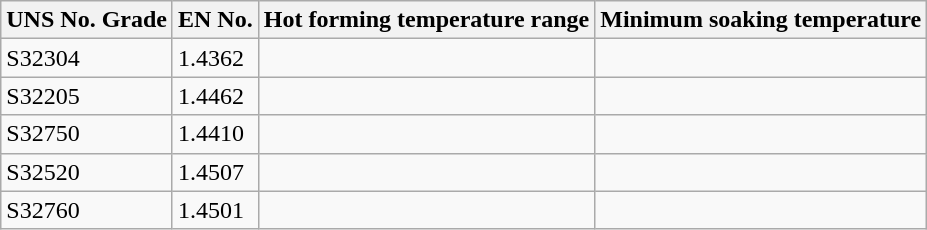<table class="wikitable">
<tr>
<th>UNS No. Grade</th>
<th>EN No.</th>
<th>Hot forming temperature range</th>
<th>Minimum soaking temperature</th>
</tr>
<tr>
<td>S32304</td>
<td>1.4362</td>
<td></td>
<td></td>
</tr>
<tr>
<td>S32205</td>
<td>1.4462</td>
<td></td>
<td></td>
</tr>
<tr>
<td>S32750</td>
<td>1.4410</td>
<td></td>
<td></td>
</tr>
<tr>
<td>S32520</td>
<td>1.4507</td>
<td></td>
<td></td>
</tr>
<tr>
<td>S32760</td>
<td>1.4501</td>
<td></td>
<td></td>
</tr>
</table>
